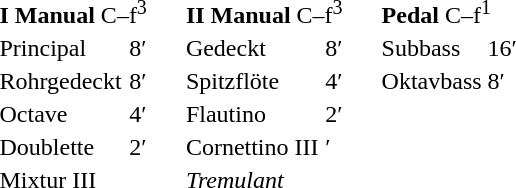<table border="0" cellspacing="0" cellpadding="10" style="border-collapse:collapse;">
<tr>
<td style="vertical-align:top"><br><table border="0">
<tr>
<td colspan=2><strong>I Manual</strong> C–f<sup>3</sup><br></td>
</tr>
<tr>
<td>Principal</td>
<td>8′</td>
</tr>
<tr>
<td>Rohrgedeckt</td>
<td>8′</td>
</tr>
<tr>
<td>Octave</td>
<td>4′</td>
</tr>
<tr>
<td>Doublette</td>
<td>2′</td>
</tr>
<tr>
<td>Mixtur III</td>
<td></td>
</tr>
</table>
</td>
<td style="vertical-align:top"><br><table border="0">
<tr>
<td colspan=2><strong>II Manual</strong> C–f<sup>3</sup><br></td>
</tr>
<tr>
<td>Gedeckt</td>
<td>8′</td>
</tr>
<tr>
<td>Spitzflöte</td>
<td>4′</td>
</tr>
<tr>
<td>Flautino</td>
<td>2′</td>
</tr>
<tr>
<td>Cornettino III</td>
<td>′</td>
</tr>
<tr>
<td><em>Tremulant</em></td>
</tr>
</table>
</td>
<td style="vertical-align:top"><br><table border="0">
<tr>
<td colspan=2><strong>Pedal</strong> C–f<sup>1</sup><br></td>
</tr>
<tr>
<td>Subbass</td>
<td>16′</td>
</tr>
<tr>
<td>Oktavbass</td>
<td>8′</td>
</tr>
</table>
</td>
</tr>
</table>
